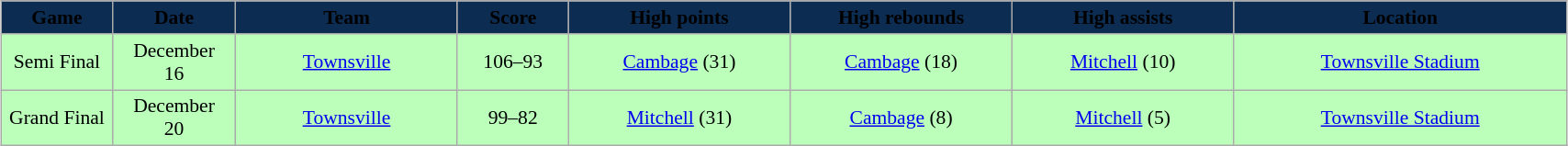<table class="wikitable" style="font-size:90%; text-align: center; width: 90%; margin:1em auto;">
<tr>
<th style="background:#0c2c52; width: 5%;"><span>Game</span></th>
<th style="background:#0c2c52; width: 5%;"><span>Date</span></th>
<th style="background:#0c2c52; width: 10%;"><span>Team</span></th>
<th style="background:#0c2c52; width: 5%;"><span>Score</span></th>
<th style="background:#0c2c52; width: 10%;"><span>High points</span></th>
<th style="background:#0c2c52; width: 10%;"><span>High rebounds</span></th>
<th style="background:#0c2c52; width: 10%;"><span>High assists</span></th>
<th style="background:#0c2c52; width: 15%;"><span>Location</span></th>
</tr>
<tr style= "background:#bfb;">
<td>Semi Final</td>
<td>December <br> 16</td>
<td><a href='#'>Townsville</a></td>
<td>106–93</td>
<td><a href='#'>Cambage</a> (31)</td>
<td><a href='#'>Cambage</a> (18)</td>
<td><a href='#'>Mitchell</a> (10)</td>
<td><a href='#'>Townsville Stadium</a></td>
</tr>
<tr style= "background:#bfb;">
<td>Grand Final</td>
<td>December <br> 20</td>
<td><a href='#'>Townsville</a></td>
<td>99–82</td>
<td><a href='#'>Mitchell</a> (31)</td>
<td><a href='#'>Cambage</a> (8)</td>
<td><a href='#'>Mitchell</a> (5)</td>
<td><a href='#'>Townsville Stadium</a></td>
</tr>
</table>
